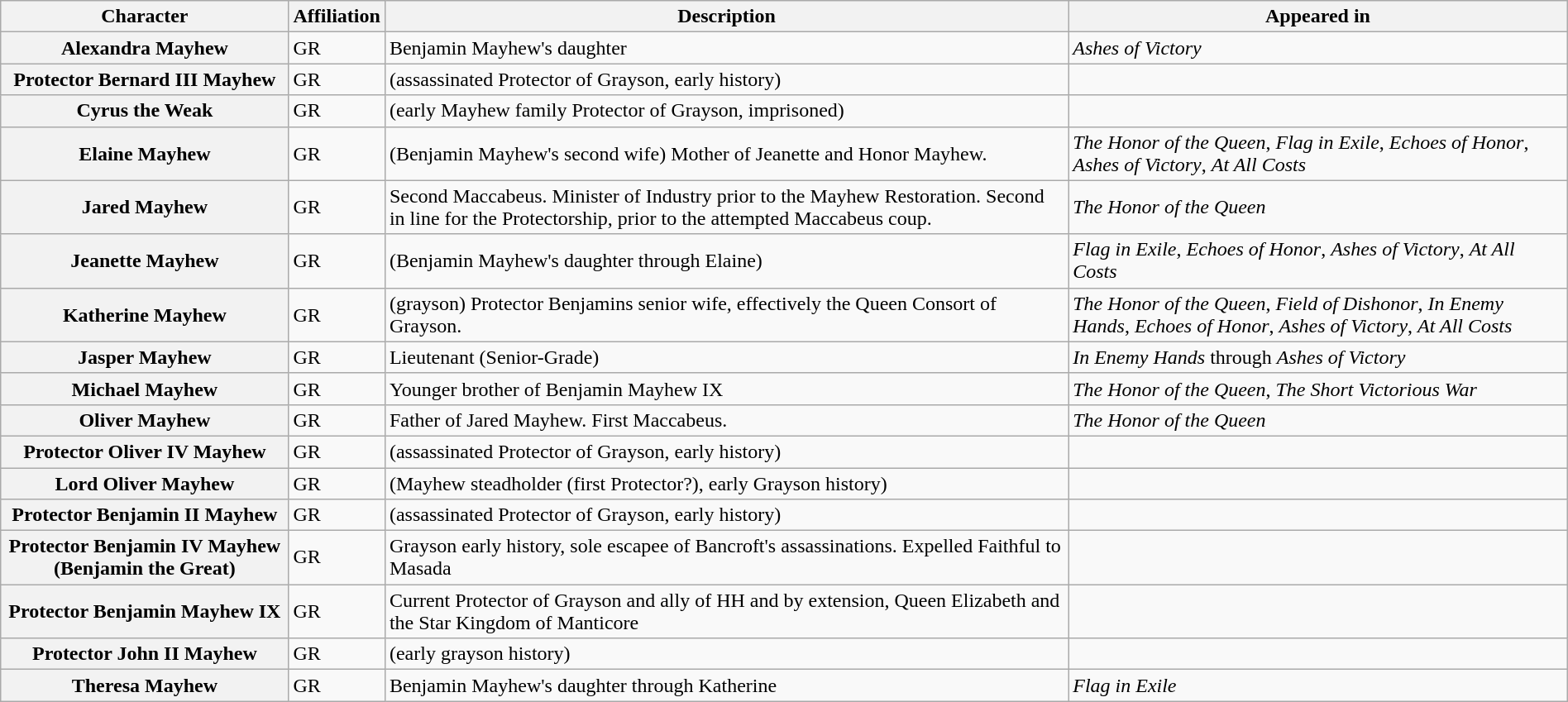<table class="wikitable" style="width: 100%">
<tr>
<th>Character</th>
<th>Affiliation</th>
<th>Description</th>
<th>Appeared in</th>
</tr>
<tr>
<th>Alexandra Mayhew</th>
<td>GR</td>
<td>Benjamin Mayhew's daughter</td>
<td><em>Ashes of Victory</em></td>
</tr>
<tr>
<th>Protector Bernard III Mayhew</th>
<td>GR</td>
<td>(assassinated Protector of Grayson, early history)</td>
<td></td>
</tr>
<tr>
<th>Cyrus the Weak</th>
<td>GR</td>
<td>(early Mayhew family Protector of Grayson, imprisoned)</td>
<td></td>
</tr>
<tr>
<th>Elaine Mayhew</th>
<td>GR</td>
<td>(Benjamin Mayhew's second wife) Mother of Jeanette and Honor Mayhew.</td>
<td><em>The Honor of the Queen</em>, <em>Flag in Exile</em>, <em>Echoes of Honor</em>, <em>Ashes of Victory</em>, <em>At All Costs</em></td>
</tr>
<tr>
<th>Jared Mayhew</th>
<td>GR</td>
<td>Second Maccabeus. Minister of Industry prior to the Mayhew Restoration. Second in line for the Protectorship, prior to the attempted Maccabeus coup.</td>
<td><em>The Honor of the Queen</em></td>
</tr>
<tr>
<th>Jeanette Mayhew</th>
<td>GR</td>
<td>(Benjamin Mayhew's daughter through Elaine)</td>
<td><em>Flag in Exile</em>, <em>Echoes of Honor</em>, <em>Ashes of Victory</em>, <em>At All Costs</em></td>
</tr>
<tr>
<th>Katherine Mayhew</th>
<td>GR</td>
<td>(grayson) Protector Benjamins senior wife, effectively the Queen Consort of Grayson.</td>
<td><em>The Honor of the Queen</em>, <em>Field of Dishonor</em>, <em>In Enemy Hands</em>, <em>Echoes of Honor</em>, <em>Ashes of Victory</em>, <em>At All Costs</em></td>
</tr>
<tr>
<th>Jasper Mayhew</th>
<td>GR</td>
<td>Lieutenant (Senior-Grade)</td>
<td><em>In Enemy Hands</em> through <em>Ashes of Victory</em></td>
</tr>
<tr>
<th>Michael Mayhew</th>
<td>GR</td>
<td>Younger brother of Benjamin Mayhew IX</td>
<td><em>The Honor of the Queen</em>, <em>The Short Victorious War</em></td>
</tr>
<tr>
<th>Oliver Mayhew</th>
<td>GR</td>
<td>Father of Jared Mayhew. First Maccabeus.</td>
<td><em>The Honor of the Queen</em></td>
</tr>
<tr>
<th>Protector Oliver IV Mayhew</th>
<td>GR</td>
<td>(assassinated Protector of Grayson, early history)</td>
<td></td>
</tr>
<tr>
<th>Lord Oliver Mayhew</th>
<td>GR</td>
<td>(Mayhew steadholder (first Protector?), early Grayson history)</td>
<td></td>
</tr>
<tr>
<th>Protector Benjamin II Mayhew</th>
<td>GR</td>
<td>(assassinated Protector of Grayson, early history)</td>
<td></td>
</tr>
<tr>
<th>Protector Benjamin IV Mayhew (Benjamin the Great)</th>
<td>GR</td>
<td>Grayson early history, sole escapee of Bancroft's assassinations. Expelled Faithful to Masada</td>
<td></td>
</tr>
<tr>
<th>Protector Benjamin Mayhew IX</th>
<td>GR</td>
<td>Current Protector of Grayson and ally of HH and by extension, Queen Elizabeth and the Star Kingdom of Manticore</td>
<td></td>
</tr>
<tr>
<th>Protector John II Mayhew</th>
<td>GR</td>
<td>(early grayson history)</td>
<td></td>
</tr>
<tr>
<th>Theresa Mayhew</th>
<td>GR</td>
<td>Benjamin Mayhew's daughter through Katherine</td>
<td><em>Flag in Exile</em></td>
</tr>
</table>
